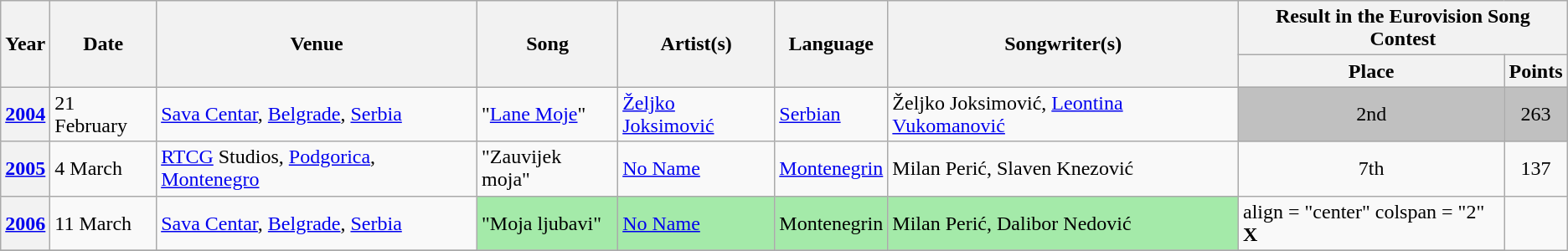<table class="wikitable sortable">
<tr>
<th rowspan="2">Year</th>
<th rowspan="2">Date</th>
<th rowspan="2">Venue</th>
<th rowspan="2">Song</th>
<th rowspan="2">Artist(s)</th>
<th rowspan="2">Language</th>
<th rowspan="2">Songwriter(s)</th>
<th colspan="2">Result in the Eurovision Song Contest</th>
</tr>
<tr>
<th>Place</th>
<th>Points</th>
</tr>
<tr>
<th><a href='#'>2004</a></th>
<td>21 February</td>
<td> <a href='#'>Sava Centar</a>, <a href='#'>Belgrade</a>, <a href='#'>Serbia</a></td>
<td>"<a href='#'>Lane Moje</a>"</td>
<td><a href='#'>Željko Joksimović</a></td>
<td><a href='#'>Serbian</a></td>
<td>Željko Joksimović, <a href='#'>Leontina Vukomanović</a></td>
<td align = "center" bgcolor="silver">2nd</td>
<td bgcolor="silver" align = "center">263</td>
</tr>
<tr>
<th><a href='#'>2005</a></th>
<td>4 March</td>
<td> <a href='#'>RTCG</a> Studios, <a href='#'>Podgorica</a>, <a href='#'>Montenegro</a></td>
<td>"Zauvijek moja"</td>
<td><a href='#'>No Name</a></td>
<td><a href='#'>Montenegrin</a></td>
<td>Milan Perić, Slaven Knezović</td>
<td align = "center">7th</td>
<td align = "center">137</td>
</tr>
<tr>
<th><a href='#'>2006</a></th>
<td>11 March</td>
<td> <a href='#'>Sava Centar</a>, <a href='#'>Belgrade</a>, <a href='#'>Serbia</a></td>
<td bgcolor="#A4EAA9">"Moja ljubavi"</td>
<td bgcolor="#A4EAA9"><a href='#'>No Name</a></td>
<td bgcolor="#A4EAA9">Montenegrin</td>
<td bgcolor="#A4EAA9">Milan Perić, Dalibor Nedović</td>
<td>align = "center" colspan = "2"  <strong>X</strong></td>
</tr>
<tr>
</tr>
</table>
